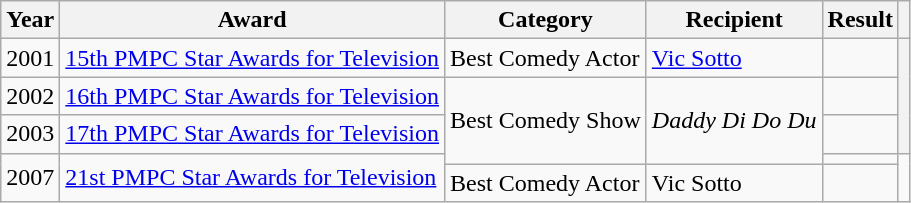<table class="wikitable">
<tr>
<th>Year</th>
<th>Award</th>
<th>Category</th>
<th>Recipient</th>
<th>Result</th>
<th></th>
</tr>
<tr>
<td>2001</td>
<td><a href='#'>15th PMPC Star Awards for Television</a></td>
<td>Best Comedy Actor</td>
<td><a href='#'>Vic Sotto</a></td>
<td></td>
<th rowspan=3></th>
</tr>
<tr>
<td>2002</td>
<td><a href='#'>16th PMPC Star Awards for Television</a></td>
<td rowspan=3>Best Comedy Show</td>
<td rowspan=3><em>Daddy Di Do Du</em></td>
<td></td>
</tr>
<tr>
<td>2003</td>
<td><a href='#'>17th PMPC Star Awards for Television</a></td>
<td></td>
</tr>
<tr>
<td rowspan=2>2007</td>
<td rowspan=2><a href='#'>21st PMPC Star Awards for Television</a></td>
<td></td>
<td rowspan=2></td>
</tr>
<tr>
<td>Best Comedy Actor</td>
<td>Vic Sotto</td>
<td></td>
</tr>
</table>
